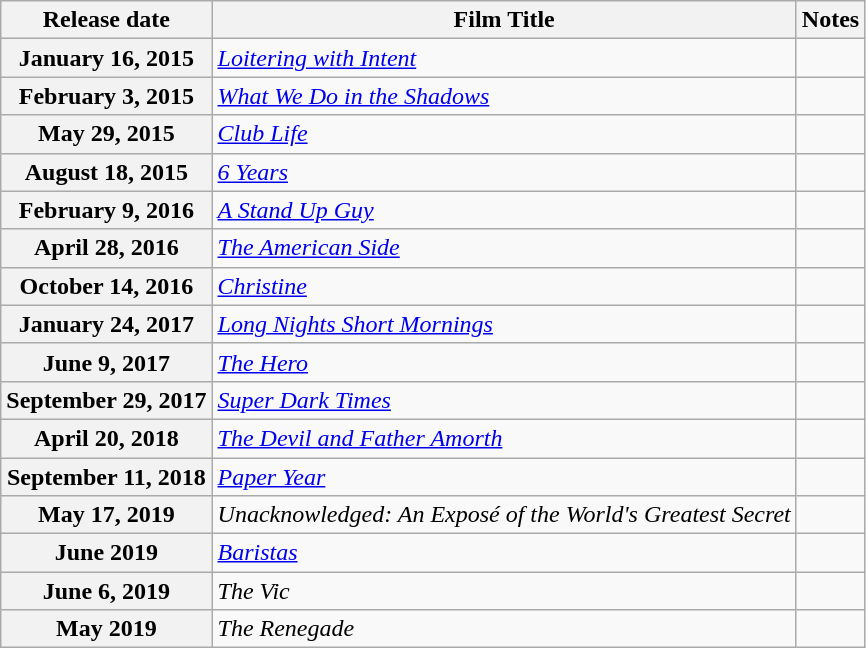<table class="wikitable sortable">
<tr>
<th>Release date</th>
<th>Film Title</th>
<th>Notes</th>
</tr>
<tr>
<th>January 16, 2015</th>
<td><em><a href='#'>Loitering with Intent</a></em></td>
<td></td>
</tr>
<tr>
<th>February 3, 2015</th>
<td><em><a href='#'>What We Do in the Shadows</a></em></td>
<td></td>
</tr>
<tr>
<th>May 29, 2015</th>
<td><em><a href='#'>Club Life</a></em></td>
<td></td>
</tr>
<tr>
<th>August 18, 2015</th>
<td><em><a href='#'>6 Years</a></em></td>
<td></td>
</tr>
<tr>
<th>February 9, 2016</th>
<td><em><a href='#'>A Stand Up Guy</a></em></td>
<td></td>
</tr>
<tr>
<th>April 28, 2016</th>
<td><em><a href='#'>The American Side</a></em></td>
<td></td>
</tr>
<tr>
<th>October 14, 2016</th>
<td><em><a href='#'>Christine</a></em></td>
<td></td>
</tr>
<tr>
<th>January 24, 2017</th>
<td><em><a href='#'>Long Nights Short Mornings</a></em></td>
<td></td>
</tr>
<tr>
<th>June 9, 2017</th>
<td><em><a href='#'>The Hero</a></em></td>
<td></td>
</tr>
<tr>
<th>September 29, 2017</th>
<td><em><a href='#'>Super Dark Times</a></em></td>
<td></td>
</tr>
<tr>
<th>April 20, 2018</th>
<td><em><a href='#'>The Devil and Father Amorth</a></em></td>
<td></td>
</tr>
<tr>
<th>September 11, 2018</th>
<td><em><a href='#'>Paper Year</a></em></td>
<td></td>
</tr>
<tr>
<th>May 17, 2019</th>
<td><em>Unacknowledged: An Exposé of the World's Greatest Secret</em></td>
<td></td>
</tr>
<tr>
<th>June 2019</th>
<td><a href='#'><em>Baristas</em></a></td>
<td></td>
</tr>
<tr>
<th>June 6, 2019</th>
<td><em>The Vic</em></td>
<td></td>
</tr>
<tr>
<th>May 2019</th>
<td><em>The Renegade</em></td>
<td></td>
</tr>
</table>
